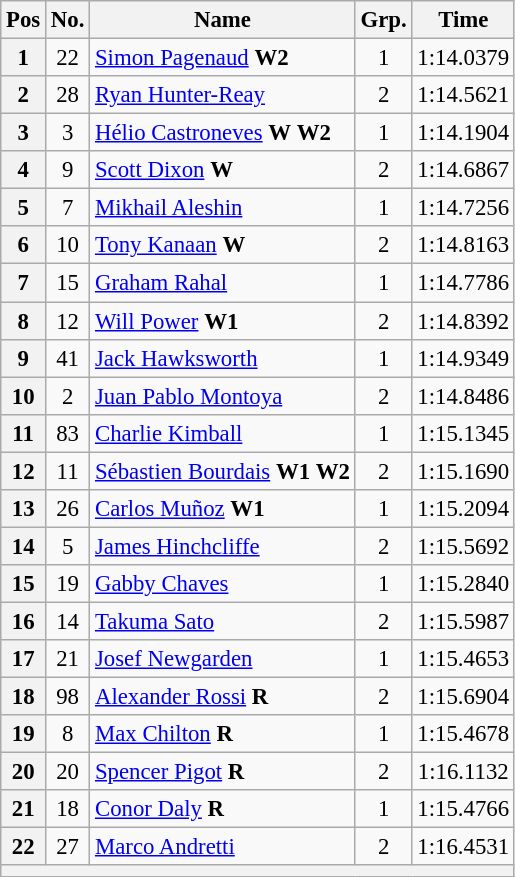<table class="wikitable sortable" style="text-align:center; font-size: 95%;">
<tr>
<th>Pos</th>
<th>No.</th>
<th>Name</th>
<th>Grp.</th>
<th>Time</th>
</tr>
<tr>
<th scope=>1</th>
<td>22</td>
<td align="left"> <a href='#'>Simon Pagenaud</a> <strong><span>W2</span></strong></td>
<td>1</td>
<td>1:14.0379</td>
</tr>
<tr>
<th scope=>2</th>
<td>28</td>
<td align="left"> <a href='#'>Ryan Hunter-Reay</a></td>
<td>2</td>
<td>1:14.5621</td>
</tr>
<tr>
<th scope=>3</th>
<td>3</td>
<td align="left"> <a href='#'>Hélio Castroneves</a> <strong><span>W</span></strong> <strong><span>W2</span></strong></td>
<td>1</td>
<td>1:14.1904</td>
</tr>
<tr>
<th scope=>4</th>
<td>9</td>
<td align="left"> <a href='#'>Scott Dixon</a> <strong><span>W</span></strong></td>
<td>2</td>
<td>1:14.6867</td>
</tr>
<tr>
<th scope=>5</th>
<td>7</td>
<td align="left"> <a href='#'>Mikhail Aleshin</a></td>
<td>1</td>
<td>1:14.7256</td>
</tr>
<tr>
<th scope=>6</th>
<td>10</td>
<td align="left"> <a href='#'>Tony Kanaan</a> <strong><span>W</span></strong></td>
<td>2</td>
<td>1:14.8163</td>
</tr>
<tr>
<th scope=>7</th>
<td>15</td>
<td align="left"> <a href='#'>Graham Rahal</a></td>
<td>1</td>
<td>1:14.7786</td>
</tr>
<tr>
<th scope=>8</th>
<td>12</td>
<td align="left"> <a href='#'>Will Power</a> <strong><span>W1</span></strong></td>
<td>2</td>
<td>1:14.8392</td>
</tr>
<tr>
<th scope=>9</th>
<td>41</td>
<td align="left"> <a href='#'>Jack Hawksworth</a></td>
<td>1</td>
<td>1:14.9349</td>
</tr>
<tr>
<th scope=>10</th>
<td>2</td>
<td align="left"> <a href='#'>Juan Pablo Montoya</a></td>
<td>2</td>
<td>1:14.8486</td>
</tr>
<tr>
<th scope=>11</th>
<td>83</td>
<td align="left"> <a href='#'>Charlie Kimball</a></td>
<td>1</td>
<td>1:15.1345</td>
</tr>
<tr>
<th scope=>12</th>
<td>11</td>
<td align="left"> <a href='#'>Sébastien Bourdais</a> <strong><span>W1</span></strong> <strong><span>W2</span></strong></td>
<td>2</td>
<td>1:15.1690</td>
</tr>
<tr>
<th scope=>13</th>
<td>26</td>
<td align="left"> <a href='#'>Carlos Muñoz</a> <strong><span>W1</span></strong></td>
<td>1</td>
<td>1:15.2094</td>
</tr>
<tr>
<th scope=>14</th>
<td>5</td>
<td align="left"> <a href='#'>James Hinchcliffe</a></td>
<td>2</td>
<td>1:15.5692</td>
</tr>
<tr>
<th scope=>15</th>
<td>19</td>
<td align="left"> <a href='#'>Gabby Chaves</a></td>
<td>1</td>
<td>1:15.2840</td>
</tr>
<tr>
<th scope=>16</th>
<td>14</td>
<td align="left"> <a href='#'>Takuma Sato</a></td>
<td>2</td>
<td>1:15.5987</td>
</tr>
<tr>
<th scope=>17</th>
<td>21</td>
<td align="left"> <a href='#'>Josef Newgarden</a></td>
<td>1</td>
<td>1:15.4653</td>
</tr>
<tr>
<th scope=>18</th>
<td>98</td>
<td align="left"> <a href='#'>Alexander Rossi</a> <strong><span>R</span></strong></td>
<td>2</td>
<td>1:15.6904</td>
</tr>
<tr>
<th scope=>19</th>
<td>8</td>
<td align="left"> <a href='#'>Max Chilton</a> <strong><span>R</span></strong></td>
<td>1</td>
<td>1:15.4678</td>
</tr>
<tr>
<th scope=>20</th>
<td>20</td>
<td align="left"> <a href='#'>Spencer Pigot</a> <strong><span>R</span></strong></td>
<td>2</td>
<td>1:16.1132</td>
</tr>
<tr>
<th scope=>21</th>
<td>18</td>
<td align="left"> <a href='#'>Conor Daly</a> <strong><span>R</span></strong></td>
<td>1</td>
<td>1:15.4766</td>
</tr>
<tr>
<th scope=>22</th>
<td>27</td>
<td align="left"> <a href='#'>Marco Andretti</a></td>
<td>2</td>
<td>1:16.4531</td>
</tr>
<tr>
<th colspan=11 align=center></th>
</tr>
</table>
